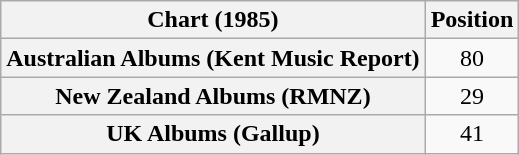<table class="wikitable sortable plainrowheaders" style="text-align:center">
<tr>
<th scope="col">Chart (1985)</th>
<th scope="col">Position</th>
</tr>
<tr>
<th scope="row">Australian Albums (Kent Music Report)</th>
<td>80</td>
</tr>
<tr>
<th scope="row">New Zealand Albums (RMNZ)</th>
<td>29</td>
</tr>
<tr>
<th scope="row">UK Albums (Gallup)</th>
<td>41</td>
</tr>
</table>
